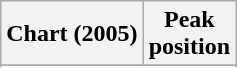<table class="wikitable plainrowheaders sortable">
<tr>
<th scope="col">Chart (2005)</th>
<th scope="col">Peak<br>position</th>
</tr>
<tr>
</tr>
<tr>
</tr>
<tr>
</tr>
</table>
